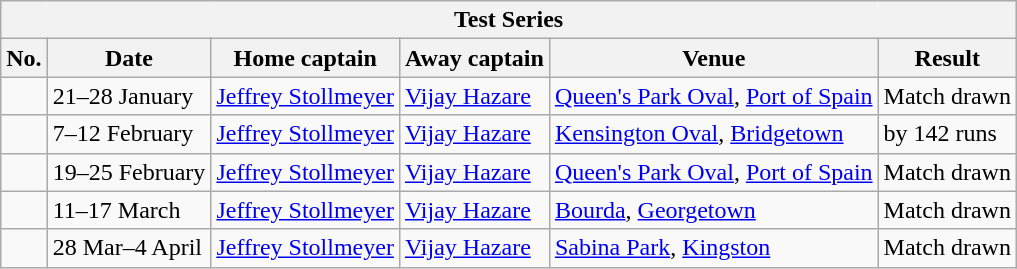<table class="wikitable">
<tr>
<th colspan="9">Test Series</th>
</tr>
<tr>
<th>No.</th>
<th>Date</th>
<th>Home captain</th>
<th>Away captain</th>
<th>Venue</th>
<th>Result</th>
</tr>
<tr>
<td></td>
<td>21–28 January</td>
<td><a href='#'>Jeffrey Stollmeyer</a></td>
<td><a href='#'>Vijay Hazare</a></td>
<td><a href='#'>Queen's Park Oval</a>, <a href='#'>Port of Spain</a></td>
<td>Match drawn</td>
</tr>
<tr>
<td></td>
<td>7–12 February</td>
<td><a href='#'>Jeffrey Stollmeyer</a></td>
<td><a href='#'>Vijay Hazare</a></td>
<td><a href='#'>Kensington Oval</a>, <a href='#'>Bridgetown</a></td>
<td> by 142 runs</td>
</tr>
<tr>
<td></td>
<td>19–25 February</td>
<td><a href='#'>Jeffrey Stollmeyer</a></td>
<td><a href='#'>Vijay Hazare</a></td>
<td><a href='#'>Queen's Park Oval</a>, <a href='#'>Port of Spain</a></td>
<td>Match drawn</td>
</tr>
<tr>
<td></td>
<td>11–17 March</td>
<td><a href='#'>Jeffrey Stollmeyer</a></td>
<td><a href='#'>Vijay Hazare</a></td>
<td><a href='#'>Bourda</a>, <a href='#'>Georgetown</a></td>
<td>Match drawn</td>
</tr>
<tr>
<td></td>
<td>28 Mar–4 April</td>
<td><a href='#'>Jeffrey Stollmeyer</a></td>
<td><a href='#'>Vijay Hazare</a></td>
<td><a href='#'>Sabina Park</a>, <a href='#'>Kingston</a></td>
<td>Match drawn</td>
</tr>
</table>
